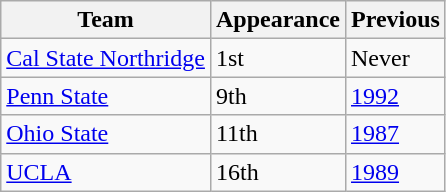<table class="wikitable sortable">
<tr>
<th>Team</th>
<th>Appearance</th>
<th>Previous</th>
</tr>
<tr>
<td><a href='#'>Cal State Northridge</a></td>
<td>1st</td>
<td>Never</td>
</tr>
<tr>
<td><a href='#'>Penn State</a></td>
<td>9th</td>
<td><a href='#'>1992</a></td>
</tr>
<tr>
<td><a href='#'>Ohio State</a></td>
<td>11th</td>
<td><a href='#'>1987</a></td>
</tr>
<tr>
<td><a href='#'>UCLA</a></td>
<td>16th</td>
<td><a href='#'>1989</a></td>
</tr>
</table>
